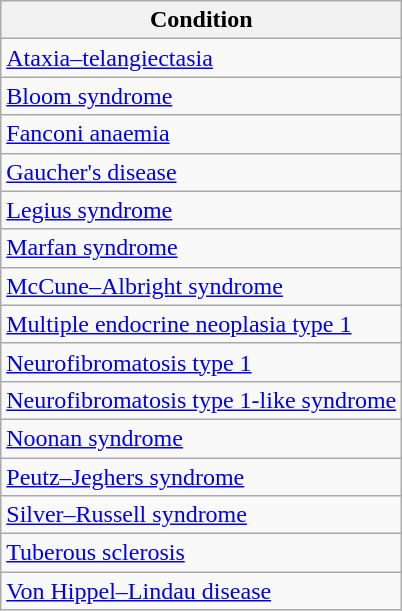<table class="wikitable">
<tr>
<th>Condition</th>
</tr>
<tr>
<td><a href='#'>Ataxia–telangiectasia</a></td>
</tr>
<tr>
<td><a href='#'>Bloom syndrome</a></td>
</tr>
<tr>
<td><a href='#'>Fanconi anaemia</a></td>
</tr>
<tr>
<td><a href='#'>Gaucher's disease</a></td>
</tr>
<tr>
<td><a href='#'>Legius syndrome</a></td>
</tr>
<tr>
<td><a href='#'>Marfan syndrome</a></td>
</tr>
<tr>
<td><a href='#'>McCune–Albright syndrome</a></td>
</tr>
<tr>
<td><a href='#'>Multiple endocrine neoplasia type 1</a></td>
</tr>
<tr>
<td><a href='#'>Neurofibromatosis type 1</a></td>
</tr>
<tr>
<td><a href='#'>Neurofibromatosis type 1-like syndrome</a></td>
</tr>
<tr>
<td><a href='#'>Noonan syndrome</a></td>
</tr>
<tr>
<td><a href='#'>Peutz–Jeghers syndrome</a></td>
</tr>
<tr>
<td><a href='#'>Silver–Russell syndrome</a></td>
</tr>
<tr>
<td><a href='#'>Tuberous sclerosis</a></td>
</tr>
<tr>
<td><a href='#'>Von Hippel–Lindau disease</a></td>
</tr>
</table>
